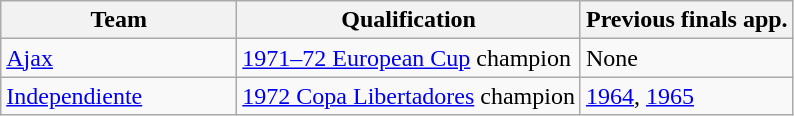<table class="wikitable">
<tr>
<th width=150px>Team</th>
<th>Qualification</th>
<th>Previous finals app.</th>
</tr>
<tr>
<td> <a href='#'>Ajax</a></td>
<td><a href='#'>1971–72 European Cup</a> champion</td>
<td>None</td>
</tr>
<tr>
<td> <a href='#'>Independiente</a></td>
<td><a href='#'>1972 Copa Libertadores</a> champion</td>
<td><a href='#'>1964</a>, <a href='#'>1965</a></td>
</tr>
</table>
